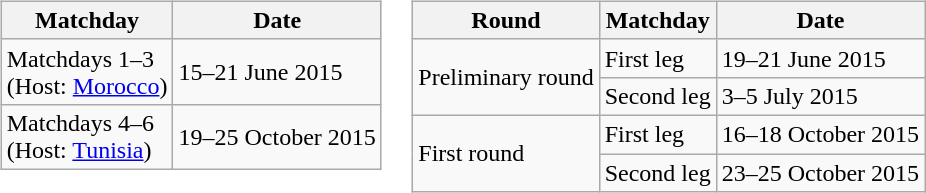<table>
<tr>
<td valign=top><br><table class="wikitable">
<tr>
<th>Matchday</th>
<th>Date</th>
</tr>
<tr>
<td>Matchdays 1–3<br>(Host: <a href='#'>Morocco</a>)</td>
<td>15–21 June 2015</td>
</tr>
<tr>
<td>Matchdays 4–6<br>(Host: <a href='#'>Tunisia</a>)</td>
<td>19–25 October 2015</td>
</tr>
</table>
</td>
<td valign=top><br><table class="wikitable">
<tr>
<th>Round</th>
<th>Matchday</th>
<th>Date</th>
</tr>
<tr>
<td rowspan=2>Preliminary round</td>
<td>First leg</td>
<td>19–21 June 2015</td>
</tr>
<tr>
<td>Second leg</td>
<td>3–5 July 2015</td>
</tr>
<tr>
<td rowspan=2>First round</td>
<td>First leg</td>
<td>16–18 October 2015</td>
</tr>
<tr>
<td>Second leg</td>
<td>23–25 October 2015</td>
</tr>
</table>
</td>
</tr>
</table>
